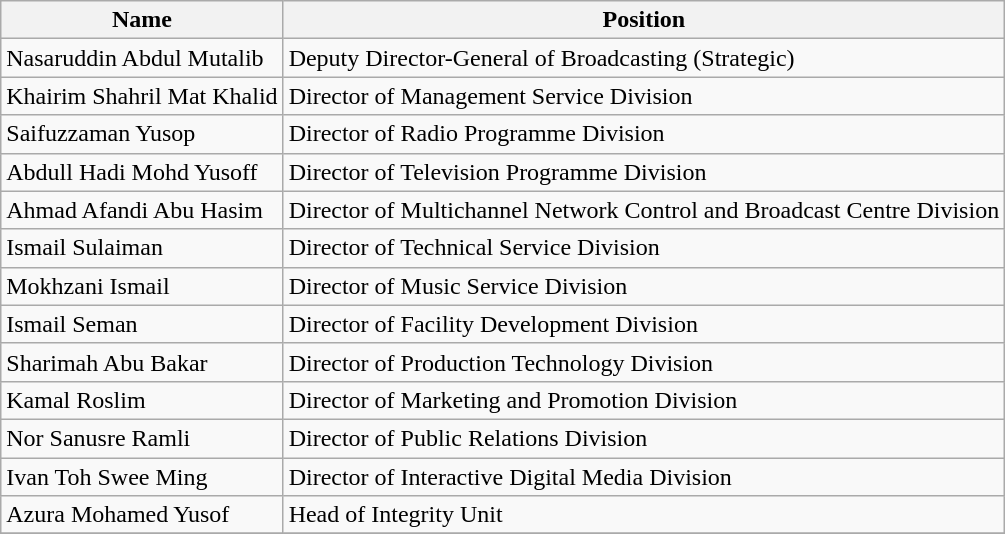<table class="wikitable">
<tr>
<th>Name</th>
<th>Position</th>
</tr>
<tr>
<td>Nasaruddin Abdul Mutalib</td>
<td>Deputy Director-General of Broadcasting (Strategic)</td>
</tr>
<tr>
<td>Khairim Shahril Mat Khalid</td>
<td>Director of Management Service Division</td>
</tr>
<tr>
<td>Saifuzzaman Yusop</td>
<td>Director of Radio Programme Division</td>
</tr>
<tr>
<td>Abdull Hadi Mohd Yusoff</td>
<td>Director of Television Programme Division</td>
</tr>
<tr>
<td>Ahmad Afandi Abu Hasim</td>
<td>Director of Multichannel Network Control and Broadcast Centre Division</td>
</tr>
<tr>
<td>Ismail Sulaiman</td>
<td>Director of Technical Service Division</td>
</tr>
<tr>
<td>Mokhzani Ismail</td>
<td>Director of Music Service Division</td>
</tr>
<tr>
<td>Ismail Seman</td>
<td>Director of Facility Development Division</td>
</tr>
<tr>
<td>Sharimah Abu Bakar</td>
<td>Director of Production Technology Division</td>
</tr>
<tr>
<td>Kamal Roslim</td>
<td>Director of Marketing and Promotion Division</td>
</tr>
<tr>
<td>Nor Sanusre Ramli</td>
<td>Director of Public Relations Division</td>
</tr>
<tr>
<td>Ivan Toh Swee Ming</td>
<td>Director of Interactive Digital Media Division</td>
</tr>
<tr>
<td>Azura Mohamed Yusof</td>
<td>Head of Integrity Unit</td>
</tr>
<tr>
</tr>
</table>
